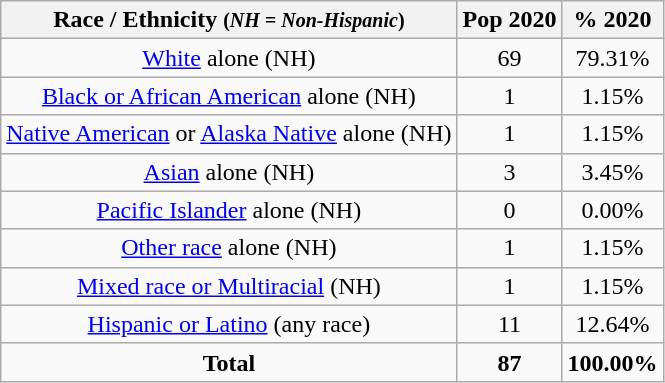<table class="wikitable" style="text-align:center;">
<tr>
<th>Race / Ethnicity <small>(<em>NH = Non-Hispanic</em>)</small></th>
<th>Pop 2020</th>
<th>% 2020</th>
</tr>
<tr>
<td><a href='#'>White</a> alone (NH)</td>
<td>69</td>
<td>79.31%</td>
</tr>
<tr>
<td><a href='#'>Black or African American</a> alone (NH)</td>
<td>1</td>
<td>1.15%</td>
</tr>
<tr>
<td><a href='#'>Native American</a> or <a href='#'>Alaska Native</a> alone (NH)</td>
<td>1</td>
<td>1.15%</td>
</tr>
<tr>
<td><a href='#'>Asian</a> alone (NH)</td>
<td>3</td>
<td>3.45%</td>
</tr>
<tr>
<td><a href='#'>Pacific Islander</a> alone (NH)</td>
<td>0</td>
<td>0.00%</td>
</tr>
<tr>
<td><a href='#'>Other race</a> alone (NH)</td>
<td>1</td>
<td>1.15%</td>
</tr>
<tr>
<td><a href='#'>Mixed race or Multiracial</a> (NH)</td>
<td>1</td>
<td>1.15%</td>
</tr>
<tr>
<td><a href='#'>Hispanic or Latino</a> (any race)</td>
<td>11</td>
<td>12.64%</td>
</tr>
<tr>
<td><strong>Total</strong></td>
<td><strong>87</strong></td>
<td><strong>100.00%</strong></td>
</tr>
</table>
